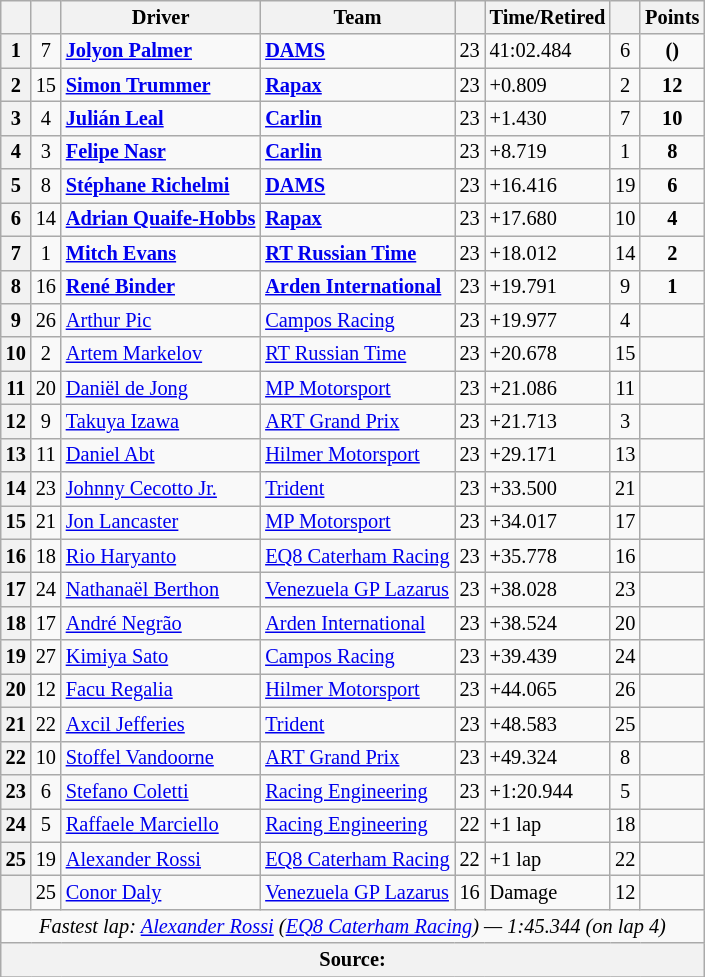<table class="wikitable" style="font-size: 85%;">
<tr>
<th scope="col"></th>
<th scope="col"></th>
<th scope="col">Driver</th>
<th scope="col">Team</th>
<th scope="col"></th>
<th scope="col">Time/Retired</th>
<th scope="col"></th>
<th scope="col">Points</th>
</tr>
<tr>
<th scope="row">1</th>
<td align="center">7</td>
<td data-sort-value="PAL"> <strong><a href='#'>Jolyon Palmer</a></strong></td>
<td><strong><a href='#'>DAMS</a></strong></td>
<td>23</td>
<td>41:02.484</td>
<td align="center">6</td>
<td align="center"><strong>()</strong></td>
</tr>
<tr>
<th scope="row">2</th>
<td align="center">15</td>
<td data-sort-value="TRU"> <strong><a href='#'>Simon Trummer</a></strong></td>
<td><strong><a href='#'>Rapax</a></strong></td>
<td>23</td>
<td>+0.809</td>
<td align="center">2</td>
<td align="center"><strong>12</strong></td>
</tr>
<tr>
<th scope="row">3</th>
<td align="center">4</td>
<td data-sort-value="LEA"> <strong><a href='#'>Julián Leal</a></strong></td>
<td><strong><a href='#'>Carlin</a></strong></td>
<td>23</td>
<td>+1.430</td>
<td align="center">7</td>
<td align="center"><strong>10</strong></td>
</tr>
<tr>
<th scope="row">4</th>
<td align="center">3</td>
<td data-sort-value="NAS"> <strong><a href='#'>Felipe Nasr</a></strong></td>
<td><strong><a href='#'>Carlin</a></strong></td>
<td>23</td>
<td>+8.719</td>
<td align="center">1</td>
<td align="center"><strong>8</strong></td>
</tr>
<tr>
<th scope="row">5</th>
<td align="center">8</td>
<td data-sort-value="RIC"> <strong><a href='#'>Stéphane Richelmi</a></strong></td>
<td><strong><a href='#'>DAMS</a></strong></td>
<td>23</td>
<td>+16.416</td>
<td align="center">19</td>
<td align="center"><strong>6</strong></td>
</tr>
<tr>
<th scope="row">6</th>
<td align="center">14</td>
<td data-sort-value="QUA"> <strong><a href='#'>Adrian Quaife-Hobbs</a></strong></td>
<td><strong><a href='#'>Rapax</a></strong></td>
<td>23</td>
<td>+17.680</td>
<td align="center">10</td>
<td align="center"><strong>4</strong></td>
</tr>
<tr>
<th scope="row">7</th>
<td align="center">1</td>
<td data-sort-value="EVA"> <strong><a href='#'>Mitch Evans</a></strong></td>
<td><strong><a href='#'>RT Russian Time</a></strong></td>
<td>23</td>
<td>+18.012</td>
<td align="center">14</td>
<td align="center"><strong>2</strong></td>
</tr>
<tr>
<th scope="row">8</th>
<td align="center">16</td>
<td data-sort-value="BIN"> <strong><a href='#'>René Binder</a></strong></td>
<td><strong><a href='#'>Arden International</a></strong></td>
<td>23</td>
<td>+19.791</td>
<td align="center">9</td>
<td align="center"><strong>1</strong></td>
</tr>
<tr>
<th scope="row">9</th>
<td align="center">26</td>
<td data-sort-value="PIC"> <a href='#'>Arthur Pic</a></td>
<td><a href='#'>Campos Racing</a></td>
<td>23</td>
<td>+19.977</td>
<td align="center">4</td>
<td></td>
</tr>
<tr>
<th scope="row">10</th>
<td align="center">2</td>
<td data-sort-value="MAR"> <a href='#'>Artem Markelov</a></td>
<td><a href='#'>RT Russian Time</a></td>
<td>23</td>
<td>+20.678</td>
<td align="center">15</td>
<td></td>
</tr>
<tr>
<th scope="row">11</th>
<td align="center">20</td>
<td data-sort-value="DEJ"> <a href='#'>Daniël de Jong</a></td>
<td><a href='#'>MP Motorsport</a></td>
<td>23</td>
<td>+21.086</td>
<td align="center">11</td>
<td></td>
</tr>
<tr>
<th scope="row">12</th>
<td align="center">9</td>
<td data-sort-value="IZA"> <a href='#'>Takuya Izawa</a></td>
<td><a href='#'>ART Grand Prix</a></td>
<td>23</td>
<td>+21.713</td>
<td align="center">3</td>
<td></td>
</tr>
<tr>
<th scope="row">13</th>
<td align="center">11</td>
<td data-sort-value="ABT"> <a href='#'>Daniel Abt</a></td>
<td><a href='#'>Hilmer Motorsport</a></td>
<td>23</td>
<td>+29.171</td>
<td align="center">13</td>
<td></td>
</tr>
<tr>
<th scope="row">14</th>
<td align="center">23</td>
<td data-sort-value="CEC"> <a href='#'>Johnny Cecotto Jr.</a></td>
<td><a href='#'>Trident</a></td>
<td>23</td>
<td>+33.500</td>
<td align="center">21</td>
<td></td>
</tr>
<tr>
<th scope="row">15</th>
<td align="center">21</td>
<td data-sort-value="LAN"> <a href='#'>Jon Lancaster</a></td>
<td><a href='#'>MP Motorsport</a></td>
<td>23</td>
<td>+34.017</td>
<td align="center">17</td>
<td></td>
</tr>
<tr>
<th scope="row">16</th>
<td align="center">18</td>
<td data-sort-value="HAR"> <a href='#'>Rio Haryanto</a></td>
<td><a href='#'>EQ8 Caterham Racing</a></td>
<td>23</td>
<td>+35.778</td>
<td align="center">16</td>
<td></td>
</tr>
<tr>
<th scope="row">17</th>
<td align="center">24</td>
<td data-sort-value="BER"> <a href='#'>Nathanaël Berthon</a></td>
<td><a href='#'>Venezuela GP Lazarus</a></td>
<td>23</td>
<td>+38.028</td>
<td align="center">23</td>
<td></td>
</tr>
<tr>
<th scope="row">18</th>
<td align="center">17</td>
<td data-sort-value="NEG"> <a href='#'>André Negrão</a></td>
<td><a href='#'>Arden International</a></td>
<td>23</td>
<td>+38.524</td>
<td align="center">20</td>
<td></td>
</tr>
<tr>
<th scope="row">19</th>
<td align="center">27</td>
<td data-sort-value="SAT"> <a href='#'>Kimiya Sato</a></td>
<td><a href='#'>Campos Racing</a></td>
<td>23</td>
<td>+39.439</td>
<td align="center">24</td>
<td></td>
</tr>
<tr>
<th scope="row">20</th>
<td align="center">12</td>
<td data-sort-value="REG"> <a href='#'>Facu Regalia</a></td>
<td><a href='#'>Hilmer Motorsport</a></td>
<td>23</td>
<td>+44.065</td>
<td align="center">26</td>
<td></td>
</tr>
<tr>
<th scope="row">21</th>
<td align="center">22</td>
<td data-sort-value="JEF"> <a href='#'>Axcil Jefferies</a></td>
<td><a href='#'>Trident</a></td>
<td>23</td>
<td>+48.583</td>
<td align="center">25</td>
<td></td>
</tr>
<tr>
<th scope="row">22</th>
<td align="center">10</td>
<td data-sort-value="VAN"> <a href='#'>Stoffel Vandoorne</a></td>
<td><a href='#'>ART Grand Prix</a></td>
<td>23</td>
<td>+49.324</td>
<td align="center">8</td>
<td></td>
</tr>
<tr>
<th scope="row">23</th>
<td align="center">6</td>
<td data-sort-value="COL"> <a href='#'>Stefano Coletti</a></td>
<td><a href='#'>Racing Engineering</a></td>
<td>23</td>
<td>+1:20.944</td>
<td align="center">5</td>
<td></td>
</tr>
<tr>
<th scope="row">24</th>
<td align="center">5</td>
<td data-sort-value="MAR"> <a href='#'>Raffaele Marciello</a></td>
<td><a href='#'>Racing Engineering</a></td>
<td>22</td>
<td>+1 lap</td>
<td align="center">18</td>
<td></td>
</tr>
<tr>
<th scope="row">25</th>
<td align="center">19</td>
<td data-sort-value="ROS"> <a href='#'>Alexander Rossi</a></td>
<td><a href='#'>EQ8 Caterham Racing</a></td>
<td>22</td>
<td>+1 lap</td>
<td align="center">22</td>
<td></td>
</tr>
<tr>
<th scope="row" data-sort-value="26"></th>
<td align="center">25</td>
<td data-sort-value="DAL"> <a href='#'>Conor Daly</a></td>
<td><a href='#'>Venezuela GP Lazarus</a></td>
<td>16</td>
<td>Damage</td>
<td align="center">12</td>
<td></td>
</tr>
<tr class="sortbottom">
<td colspan="8" align="center"><em>Fastest lap: <a href='#'>Alexander Rossi</a> (<a href='#'>EQ8 Caterham Racing</a>) — 1:45.344 (on lap 4)</em></td>
</tr>
<tr class="sortbottom">
<th colspan="8">Source:</th>
</tr>
<tr>
</tr>
</table>
